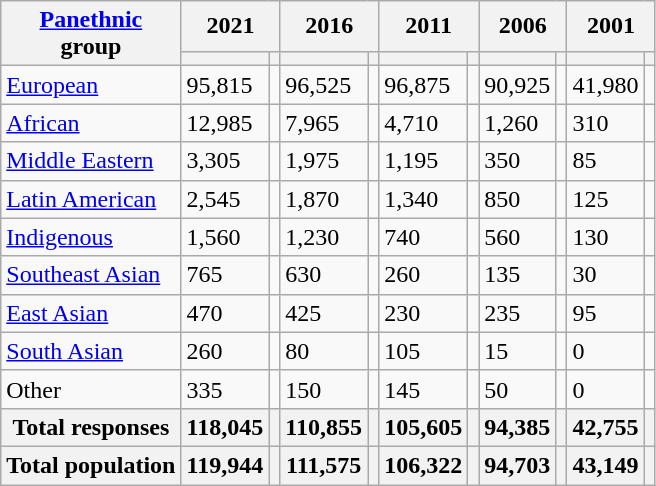<table class="wikitable collapsible sortable">
<tr>
<th rowspan="2"><a href='#'>Panethnic</a><br>group</th>
<th colspan="2">2021</th>
<th colspan="2">2016</th>
<th colspan="2">2011</th>
<th colspan="2">2006</th>
<th colspan="2">2001</th>
</tr>
<tr>
<th><a href='#'></a></th>
<th></th>
<th></th>
<th></th>
<th></th>
<th></th>
<th></th>
<th></th>
<th></th>
<th></th>
</tr>
<tr>
<td><a href='#'>European</a></td>
<td>95,815</td>
<td></td>
<td>96,525</td>
<td></td>
<td>96,875</td>
<td></td>
<td>90,925</td>
<td></td>
<td>41,980</td>
<td></td>
</tr>
<tr>
<td><a href='#'>African</a></td>
<td>12,985</td>
<td></td>
<td>7,965</td>
<td></td>
<td>4,710</td>
<td></td>
<td>1,260</td>
<td></td>
<td>310</td>
<td></td>
</tr>
<tr>
<td><a href='#'>Middle Eastern</a></td>
<td>3,305</td>
<td></td>
<td>1,975</td>
<td></td>
<td>1,195</td>
<td></td>
<td>350</td>
<td></td>
<td>85</td>
<td></td>
</tr>
<tr>
<td><a href='#'>Latin American</a></td>
<td>2,545</td>
<td></td>
<td>1,870</td>
<td></td>
<td>1,340</td>
<td></td>
<td>850</td>
<td></td>
<td>125</td>
<td></td>
</tr>
<tr>
<td><a href='#'>Indigenous</a></td>
<td>1,560</td>
<td></td>
<td>1,230</td>
<td></td>
<td>740</td>
<td></td>
<td>560</td>
<td></td>
<td>130</td>
<td></td>
</tr>
<tr>
<td><a href='#'>Southeast Asian</a></td>
<td>765</td>
<td></td>
<td>630</td>
<td></td>
<td>260</td>
<td></td>
<td>135</td>
<td></td>
<td>30</td>
<td></td>
</tr>
<tr>
<td><a href='#'>East Asian</a></td>
<td>470</td>
<td></td>
<td>425</td>
<td></td>
<td>230</td>
<td></td>
<td>235</td>
<td></td>
<td>95</td>
<td></td>
</tr>
<tr>
<td><a href='#'>South Asian</a></td>
<td>260</td>
<td></td>
<td>80</td>
<td></td>
<td>105</td>
<td></td>
<td>15</td>
<td></td>
<td>0</td>
<td></td>
</tr>
<tr>
<td>Other</td>
<td>335</td>
<td></td>
<td>150</td>
<td></td>
<td>145</td>
<td></td>
<td>50</td>
<td></td>
<td>0</td>
<td></td>
</tr>
<tr>
<th>Total responses</th>
<th>118,045</th>
<th></th>
<th>110,855</th>
<th></th>
<th>105,605</th>
<th></th>
<th>94,385</th>
<th></th>
<th>42,755</th>
<th></th>
</tr>
<tr>
<th>Total population</th>
<th>119,944</th>
<th></th>
<th>111,575</th>
<th></th>
<th>106,322</th>
<th></th>
<th>94,703</th>
<th></th>
<th>43,149</th>
<th></th>
</tr>
</table>
